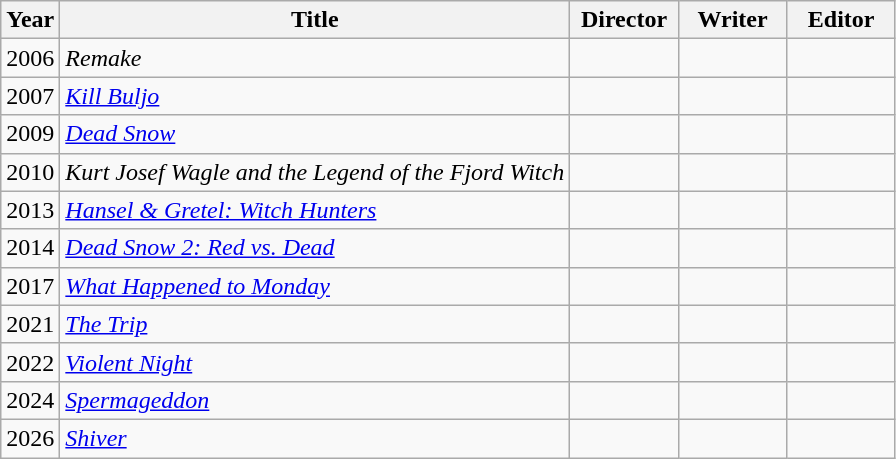<table class="wikitable">
<tr>
<th>Year</th>
<th>Title</th>
<th width=65>Director</th>
<th width=65>Writer</th>
<th width=65>Editor</th>
</tr>
<tr>
<td>2006</td>
<td><em>Remake</em></td>
<td></td>
<td></td>
<td></td>
</tr>
<tr>
<td>2007</td>
<td><em><a href='#'>Kill Buljo</a></em></td>
<td></td>
<td></td>
<td></td>
</tr>
<tr>
<td>2009</td>
<td><em><a href='#'>Dead Snow</a></em></td>
<td></td>
<td></td>
<td></td>
</tr>
<tr>
<td>2010</td>
<td><em>Kurt Josef Wagle and the Legend of the Fjord Witch</em></td>
<td></td>
<td></td>
<td></td>
</tr>
<tr>
<td>2013</td>
<td><em><a href='#'>Hansel & Gretel: Witch Hunters</a></em></td>
<td></td>
<td></td>
<td></td>
</tr>
<tr>
<td>2014</td>
<td><em><a href='#'>Dead Snow 2: Red vs. Dead</a></em></td>
<td></td>
<td></td>
<td></td>
</tr>
<tr>
<td>2017</td>
<td><em><a href='#'>What Happened to Monday</a></em></td>
<td></td>
<td></td>
<td></td>
</tr>
<tr>
<td>2021</td>
<td><em><a href='#'>The Trip</a></em></td>
<td></td>
<td></td>
<td></td>
</tr>
<tr>
<td>2022</td>
<td><em><a href='#'>Violent Night</a></em></td>
<td></td>
<td></td>
<td></td>
</tr>
<tr>
<td>2024</td>
<td><em><a href='#'>Spermageddon</a></em></td>
<td></td>
<td></td>
<td></td>
</tr>
<tr>
<td>2026</td>
<td><em><a href='#'>Shiver</a></em></td>
<td></td>
<td></td>
<td></td>
</tr>
</table>
